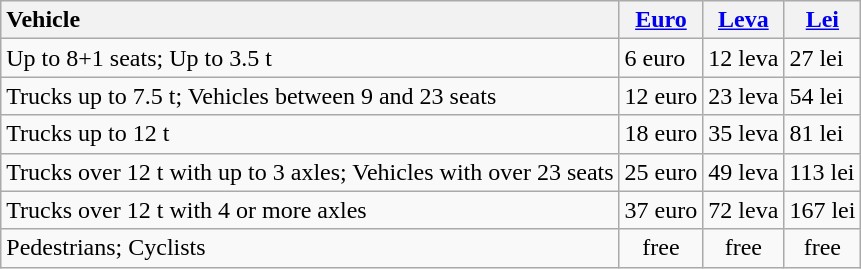<table class="wikitable">
<tr>
<th style="text-align:left">Vehicle</th>
<th style="text-align:center"><a href='#'>Euro</a></th>
<th style="text-align:center"><a href='#'>Leva</a></th>
<th style="text-align:center"><a href='#'>Lei</a></th>
</tr>
<tr>
<td>Up to 8+1 seats; Up to 3.5 t</td>
<td>6 euro</td>
<td>12 leva</td>
<td>27 lei</td>
</tr>
<tr>
<td>Trucks up to 7.5 t; Vehicles between 9 and 23 seats</td>
<td>12 euro</td>
<td>23 leva</td>
<td>54 lei</td>
</tr>
<tr>
<td>Trucks up to 12 t</td>
<td>18 euro</td>
<td>35 leva</td>
<td>81 lei</td>
</tr>
<tr>
<td>Trucks over 12 t with up to 3 axles; Vehicles with over 23 seats</td>
<td>25 euro</td>
<td>49 leva</td>
<td>113 lei</td>
</tr>
<tr>
<td>Trucks over 12 t with 4 or more axles</td>
<td>37 euro</td>
<td>72 leva</td>
<td>167 lei</td>
</tr>
<tr>
<td>Pedestrians; Cyclists</td>
<td style="text-align:center">free</td>
<td style="text-align:center">free</td>
<td style="text-align:center">free</td>
</tr>
</table>
